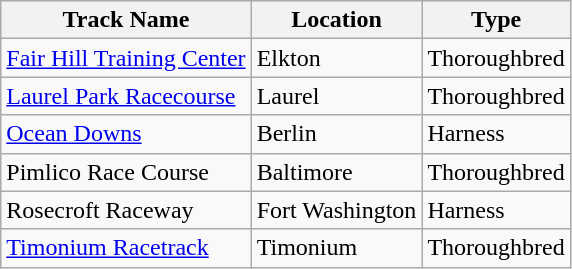<table class="wikitable sortable">
<tr>
<th>Track Name</th>
<th>Location</th>
<th>Type</th>
</tr>
<tr>
<td><a href='#'>Fair Hill Training Center</a></td>
<td>Elkton</td>
<td>Thoroughbred</td>
</tr>
<tr>
<td><a href='#'>Laurel Park Racecourse</a></td>
<td>Laurel</td>
<td>Thoroughbred</td>
</tr>
<tr>
<td><a href='#'>Ocean Downs</a></td>
<td>Berlin</td>
<td>Harness</td>
</tr>
<tr>
<td>Pimlico Race Course</td>
<td>Baltimore</td>
<td>Thoroughbred</td>
</tr>
<tr>
<td>Rosecroft Raceway</td>
<td>Fort Washington</td>
<td>Harness</td>
</tr>
<tr>
<td><a href='#'>Timonium Racetrack</a></td>
<td>Timonium</td>
<td>Thoroughbred</td>
</tr>
</table>
